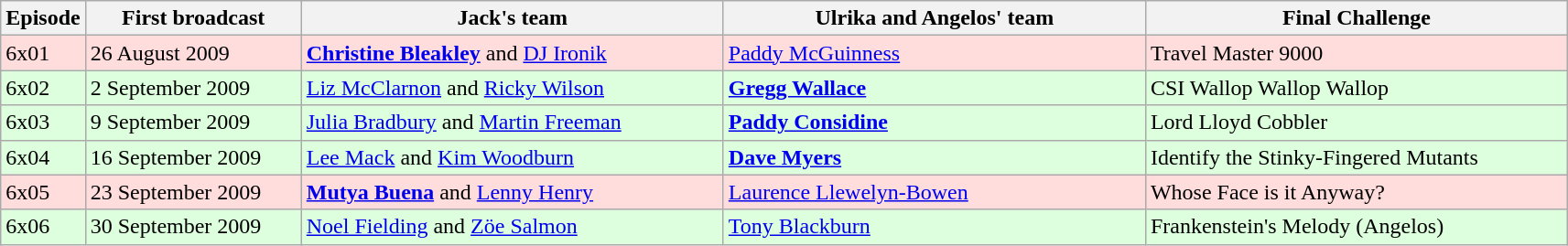<table class="wikitable">
<tr>
<th width="50px">Episode</th>
<th width="150px">First broadcast</th>
<th width="300px">Jack's team</th>
<th width="300px">Ulrika and Angelos' team</th>
<th width="300px">Final Challenge</th>
</tr>
<tr bgcolor="ffdddd">
<td>6x01</td>
<td>26 August 2009</td>
<td><strong><a href='#'>Christine Bleakley</a></strong> and <a href='#'>DJ Ironik</a></td>
<td><a href='#'>Paddy McGuinness</a></td>
<td>Travel Master 9000</td>
</tr>
<tr bgcolor="ddffdd">
<td>6x02</td>
<td>2 September 2009</td>
<td><a href='#'>Liz McClarnon</a> and <a href='#'>Ricky Wilson</a></td>
<td><strong><a href='#'>Gregg Wallace</a></strong></td>
<td>CSI Wallop Wallop Wallop</td>
</tr>
<tr bgcolor="ddffdd">
<td>6x03</td>
<td>9 September 2009</td>
<td><a href='#'>Julia Bradbury</a> and <a href='#'>Martin Freeman</a></td>
<td><strong><a href='#'>Paddy Considine</a></strong></td>
<td>Lord Lloyd Cobbler</td>
</tr>
<tr bgcolor="ddffdd">
<td>6x04</td>
<td>16 September 2009</td>
<td><a href='#'>Lee Mack</a> and <a href='#'>Kim Woodburn</a></td>
<td><strong><a href='#'>Dave Myers</a></strong></td>
<td>Identify the Stinky-Fingered Mutants</td>
</tr>
<tr bgcolor="ffdddd">
<td>6x05</td>
<td>23 September 2009</td>
<td><strong><a href='#'>Mutya Buena</a></strong> and <a href='#'>Lenny Henry</a></td>
<td><a href='#'>Laurence Llewelyn-Bowen</a></td>
<td>Whose Face is it Anyway?</td>
</tr>
<tr bgcolor="ddffdd">
<td>6x06</td>
<td>30 September 2009</td>
<td><a href='#'>Noel Fielding</a> and <a href='#'>Zöe Salmon</a></td>
<td><a href='#'>Tony Blackburn</a></td>
<td>Frankenstein's Melody (Angelos)</td>
</tr>
</table>
